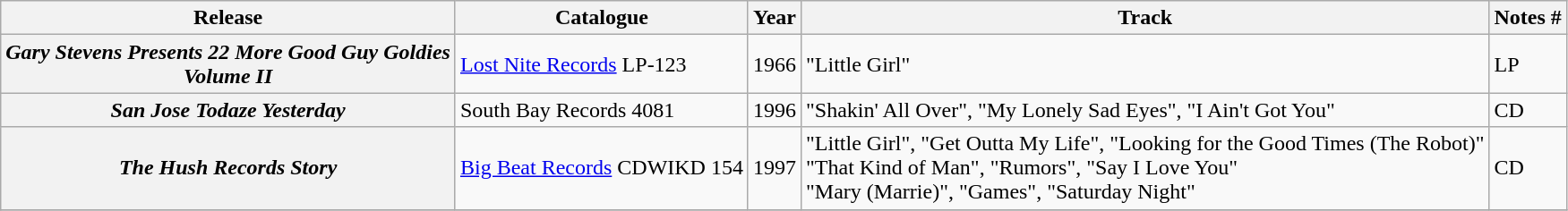<table class="wikitable plainrowheaders sortable">
<tr>
<th scope="col" class="unsortable">Release</th>
<th scope="col">Catalogue</th>
<th scope="col">Year</th>
<th scope="col">Track</th>
<th scope="col" class="unsortable">Notes #</th>
</tr>
<tr>
<th scope="row"><em>Gary Stevens Presents 22 More Good Guy Goldies<br>Volume II</em></th>
<td><a href='#'>Lost Nite Records</a> LP-123</td>
<td>1966</td>
<td>"Little Girl"</td>
<td>LP</td>
</tr>
<tr>
<th scope="row"><em>San Jose Todaze Yesterday</em></th>
<td>South Bay Records 4081</td>
<td>1996</td>
<td>"Shakin' All Over", "My Lonely Sad Eyes", "I Ain't Got You"</td>
<td>CD</td>
</tr>
<tr>
<th scope="row"><em>The Hush Records Story</em></th>
<td><a href='#'>Big Beat Records</a> CDWIKD 154</td>
<td>1997</td>
<td>"Little Girl", "Get Outta My Life", "Looking for the Good Times (The Robot)"<br>"That Kind of Man", "Rumors", "Say I Love You"<br>"Mary (Marrie)", "Games", "Saturday Night"</td>
<td>CD</td>
</tr>
<tr>
</tr>
</table>
